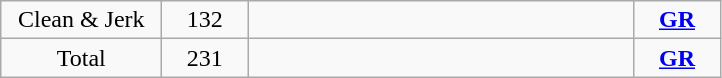<table class = "wikitable" style="text-align:center;">
<tr>
<td width=100>Clean & Jerk</td>
<td width=50>132</td>
<td width=250 align=left></td>
<td width=50><strong><a href='#'>GR</a></strong></td>
</tr>
<tr>
<td>Total</td>
<td>231</td>
<td align=left></td>
<td><strong><a href='#'>GR</a></strong></td>
</tr>
</table>
